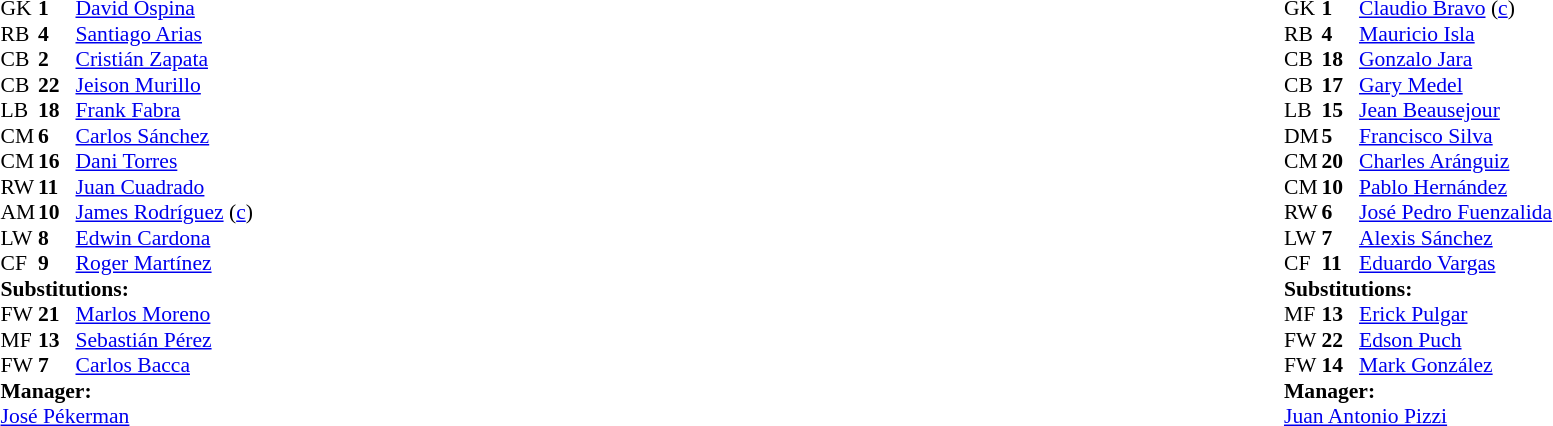<table width="100%">
<tr>
<td valign="top" width="40%"><br><table style="font-size:90%" cellspacing="0" cellpadding="0">
<tr>
<th width=25></th>
<th width=25></th>
</tr>
<tr>
<td>GK</td>
<td><strong>1</strong></td>
<td><a href='#'>David Ospina</a></td>
</tr>
<tr>
<td>RB</td>
<td><strong>4</strong></td>
<td><a href='#'>Santiago Arias</a></td>
</tr>
<tr>
<td>CB</td>
<td><strong>2</strong></td>
<td><a href='#'>Cristián Zapata</a></td>
</tr>
<tr>
<td>CB</td>
<td><strong>22</strong></td>
<td><a href='#'>Jeison Murillo</a></td>
</tr>
<tr>
<td>LB</td>
<td><strong>18</strong></td>
<td><a href='#'>Frank Fabra</a></td>
<td></td>
<td></td>
</tr>
<tr>
<td>CM</td>
<td><strong>6</strong></td>
<td><a href='#'>Carlos Sánchez</a></td>
<td></td>
</tr>
<tr>
<td>CM</td>
<td><strong>16</strong></td>
<td><a href='#'>Dani Torres</a></td>
</tr>
<tr>
<td>RW</td>
<td><strong>11</strong></td>
<td><a href='#'>Juan Cuadrado</a></td>
<td></td>
<td></td>
</tr>
<tr>
<td>AM</td>
<td><strong>10</strong></td>
<td><a href='#'>James Rodríguez</a> (<a href='#'>c</a>)</td>
<td></td>
</tr>
<tr>
<td>LW</td>
<td><strong>8</strong></td>
<td><a href='#'>Edwin Cardona</a></td>
<td></td>
<td></td>
</tr>
<tr>
<td>CF</td>
<td><strong>9</strong></td>
<td><a href='#'>Roger Martínez</a></td>
</tr>
<tr>
<td colspan=3><strong>Substitutions:</strong></td>
</tr>
<tr>
<td>FW</td>
<td><strong>21</strong></td>
<td><a href='#'>Marlos Moreno</a></td>
<td></td>
<td></td>
</tr>
<tr>
<td>MF</td>
<td><strong>13</strong></td>
<td><a href='#'>Sebastián Pérez</a></td>
<td></td>
<td></td>
</tr>
<tr>
<td>FW</td>
<td><strong>7</strong></td>
<td><a href='#'>Carlos Bacca</a></td>
<td></td>
<td></td>
</tr>
<tr>
<td colspan=3><strong>Manager:</strong></td>
</tr>
<tr>
<td colspan=3> <a href='#'>José Pékerman</a></td>
</tr>
</table>
</td>
<td valign="top"></td>
<td valign="top" width="50%"><br><table style="font-size:90%; margin:auto" cellspacing="0" cellpadding="0">
<tr>
<th width=25></th>
<th width=25></th>
</tr>
<tr>
<td>GK</td>
<td><strong>1</strong></td>
<td><a href='#'>Claudio Bravo</a> (<a href='#'>c</a>)</td>
<td></td>
</tr>
<tr>
<td>RB</td>
<td><strong>4</strong></td>
<td><a href='#'>Mauricio Isla</a></td>
</tr>
<tr>
<td>CB</td>
<td><strong>18</strong></td>
<td><a href='#'>Gonzalo Jara</a></td>
</tr>
<tr>
<td>CB</td>
<td><strong>17</strong></td>
<td><a href='#'>Gary Medel</a></td>
</tr>
<tr>
<td>LB</td>
<td><strong>15</strong></td>
<td><a href='#'>Jean Beausejour</a></td>
<td></td>
</tr>
<tr>
<td>DM</td>
<td><strong>5</strong></td>
<td><a href='#'>Francisco Silva</a></td>
<td></td>
</tr>
<tr>
<td>CM</td>
<td><strong>20</strong></td>
<td><a href='#'>Charles Aránguiz</a></td>
</tr>
<tr>
<td>CM</td>
<td><strong>10</strong></td>
<td><a href='#'>Pablo Hernández</a></td>
<td></td>
<td></td>
</tr>
<tr>
<td>RW</td>
<td><strong>6</strong></td>
<td><a href='#'>José Pedro Fuenzalida</a></td>
<td></td>
<td></td>
</tr>
<tr>
<td>LW</td>
<td><strong>7</strong></td>
<td><a href='#'>Alexis Sánchez</a></td>
<td></td>
</tr>
<tr>
<td>CF</td>
<td><strong>11</strong></td>
<td><a href='#'>Eduardo Vargas</a></td>
<td></td>
<td></td>
</tr>
<tr>
<td colspan=3><strong>Substitutions:</strong></td>
</tr>
<tr>
<td>MF</td>
<td><strong>13</strong></td>
<td><a href='#'>Erick Pulgar</a></td>
<td></td>
<td></td>
</tr>
<tr>
<td>FW</td>
<td><strong>22</strong></td>
<td><a href='#'>Edson Puch</a></td>
<td></td>
<td></td>
</tr>
<tr>
<td>FW</td>
<td><strong>14</strong></td>
<td><a href='#'>Mark González</a></td>
<td></td>
<td></td>
</tr>
<tr>
<td colspan=3><strong>Manager:</strong></td>
</tr>
<tr>
<td colspan=3> <a href='#'>Juan Antonio Pizzi</a></td>
</tr>
</table>
</td>
</tr>
</table>
